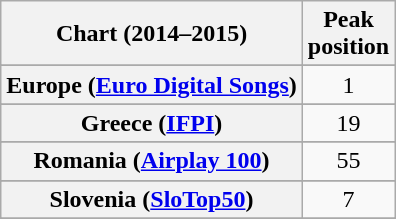<table class="wikitable plainrowheaders sortable" style="text-align:center">
<tr>
<th scope="col">Chart (2014–2015)</th>
<th scope="col">Peak<br>position</th>
</tr>
<tr>
</tr>
<tr>
</tr>
<tr>
</tr>
<tr>
</tr>
<tr>
</tr>
<tr>
</tr>
<tr>
</tr>
<tr>
</tr>
<tr>
</tr>
<tr>
</tr>
<tr>
<th scope="row">Europe (<a href='#'>Euro Digital Songs</a>)</th>
<td text align="center">1</td>
</tr>
<tr>
</tr>
<tr>
</tr>
<tr>
<th scope=row>Greece (<a href='#'>IFPI</a>)</th>
<td style="text-align:center;">19</td>
</tr>
<tr>
</tr>
<tr>
</tr>
<tr>
</tr>
<tr>
</tr>
<tr>
</tr>
<tr>
</tr>
<tr>
</tr>
<tr>
<th scope="row">Romania (<a href='#'>Airplay 100</a>)</th>
<td align=center>55</td>
</tr>
<tr>
</tr>
<tr>
</tr>
<tr>
</tr>
<tr>
<th scope="row">Slovenia (<a href='#'>SloTop50</a>)</th>
<td align=center>7</td>
</tr>
<tr>
</tr>
<tr>
</tr>
<tr>
</tr>
<tr>
</tr>
<tr>
</tr>
<tr>
</tr>
<tr>
</tr>
<tr>
</tr>
<tr>
</tr>
<tr>
</tr>
</table>
